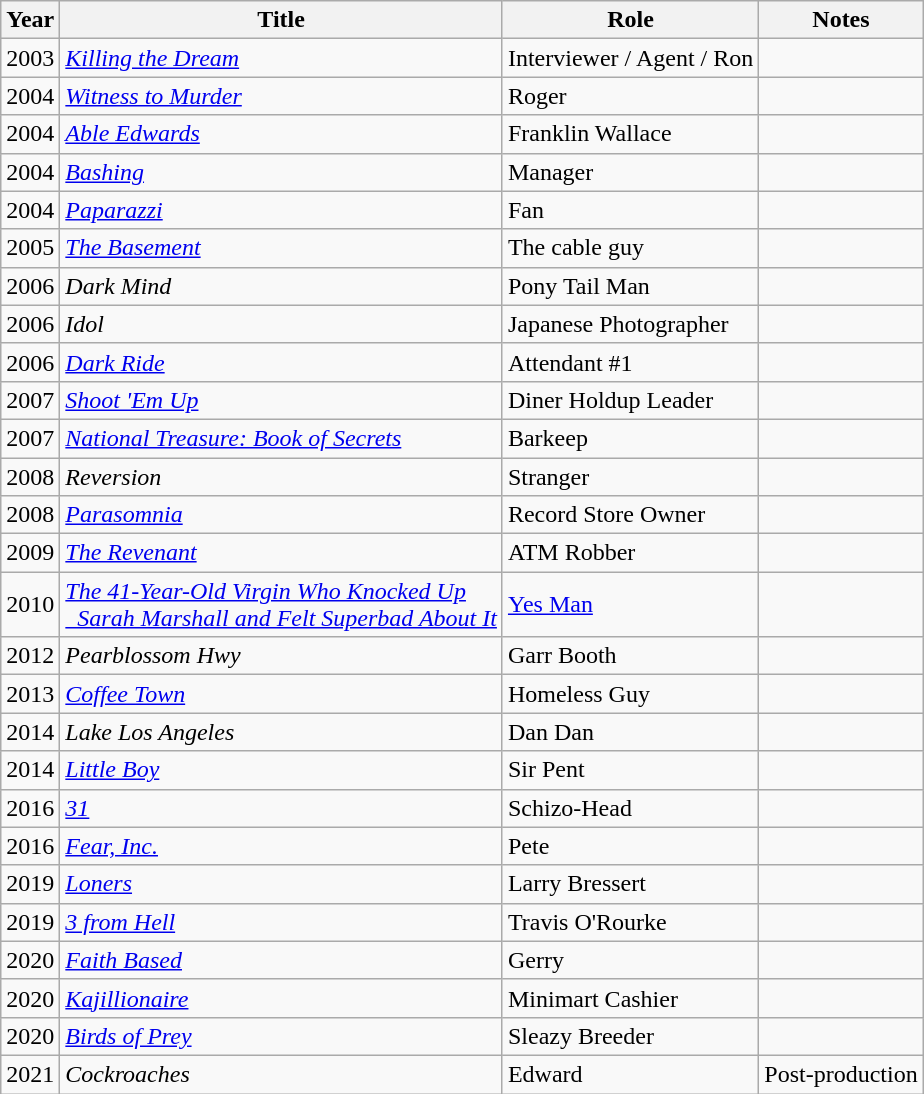<table class="wikitable">
<tr>
<th>Year</th>
<th>Title</th>
<th>Role</th>
<th>Notes</th>
</tr>
<tr>
<td>2003</td>
<td><em><a href='#'>Killing the Dream</a></em></td>
<td>Interviewer / Agent / Ron</td>
<td></td>
</tr>
<tr>
<td>2004</td>
<td><em><a href='#'>Witness to Murder</a></em></td>
<td>Roger</td>
<td></td>
</tr>
<tr>
<td>2004</td>
<td><em><a href='#'>Able Edwards</a></em></td>
<td>Franklin Wallace</td>
<td></td>
</tr>
<tr>
<td>2004</td>
<td><a href='#'><em>Bashing</em></a></td>
<td>Manager</td>
<td></td>
</tr>
<tr>
<td>2004</td>
<td><a href='#'><em>Paparazzi</em></a></td>
<td>Fan</td>
<td></td>
</tr>
<tr>
<td>2005</td>
<td><a href='#'><em>The Basement</em></a></td>
<td>The cable guy</td>
<td></td>
</tr>
<tr>
<td>2006</td>
<td><em>Dark Mind</em></td>
<td>Pony Tail Man</td>
<td></td>
</tr>
<tr>
<td>2006</td>
<td><em>Idol</em></td>
<td>Japanese Photographer</td>
<td></td>
</tr>
<tr>
<td>2006</td>
<td><a href='#'><em>Dark Ride</em></a></td>
<td>Attendant #1</td>
<td></td>
</tr>
<tr>
<td>2007</td>
<td><a href='#'><em>Shoot 'Em Up</em></a></td>
<td>Diner Holdup Leader</td>
<td></td>
</tr>
<tr>
<td>2007</td>
<td><em><a href='#'>National Treasure: Book of Secrets</a></em></td>
<td>Barkeep</td>
<td></td>
</tr>
<tr>
<td>2008</td>
<td><em>Reversion</em></td>
<td>Stranger</td>
<td></td>
</tr>
<tr>
<td>2008</td>
<td><a href='#'><em>Parasomnia</em></a></td>
<td>Record Store Owner</td>
<td></td>
</tr>
<tr>
<td>2009</td>
<td><a href='#'><em>The Revenant</em></a></td>
<td>ATM Robber</td>
<td></td>
</tr>
<tr>
<td>2010</td>
<td><a href='#'><em>The 41-Year-Old Virgin Who Knocked Up<br>  Sarah Marshall and Felt Superbad About It</em></a></td>
<td><a href='#'>Yes Man</a></td>
<td></td>
</tr>
<tr>
<td>2012</td>
<td><em>Pearblossom Hwy</em></td>
<td>Garr Booth</td>
<td></td>
</tr>
<tr>
<td>2013</td>
<td><em><a href='#'>Coffee Town</a></em></td>
<td>Homeless Guy</td>
<td></td>
</tr>
<tr>
<td>2014</td>
<td><em>Lake Los Angeles</em></td>
<td>Dan Dan</td>
<td></td>
</tr>
<tr>
<td>2014</td>
<td><a href='#'><em>Little Boy</em></a></td>
<td>Sir Pent</td>
<td></td>
</tr>
<tr>
<td>2016</td>
<td><a href='#'><em>31</em></a></td>
<td>Schizo-Head</td>
<td></td>
</tr>
<tr>
<td>2016</td>
<td><em><a href='#'>Fear, Inc.</a></em></td>
<td>Pete</td>
<td></td>
</tr>
<tr>
<td>2019</td>
<td><a href='#'><em>Loners</em></a></td>
<td>Larry Bressert</td>
<td></td>
</tr>
<tr>
<td>2019</td>
<td><em><a href='#'>3 from Hell</a></em></td>
<td>Travis O'Rourke</td>
<td></td>
</tr>
<tr>
<td>2020</td>
<td><a href='#'><em>Faith Based</em></a></td>
<td>Gerry</td>
<td></td>
</tr>
<tr>
<td>2020</td>
<td><em><a href='#'>Kajillionaire</a></em></td>
<td>Minimart Cashier</td>
<td></td>
</tr>
<tr>
<td>2020</td>
<td><a href='#'><em>Birds of Prey</em></a></td>
<td>Sleazy Breeder</td>
<td></td>
</tr>
<tr>
<td>2021</td>
<td><em>Cockroaches</em></td>
<td>Edward</td>
<td>Post-production</td>
</tr>
</table>
